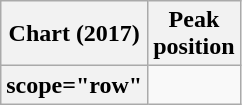<table class="wikitable plainrowheaders" style="text-align:center">
<tr>
<th>Chart (2017)</th>
<th>Peak<br>position</th>
</tr>
<tr>
<th>scope="row"</th>
</tr>
</table>
